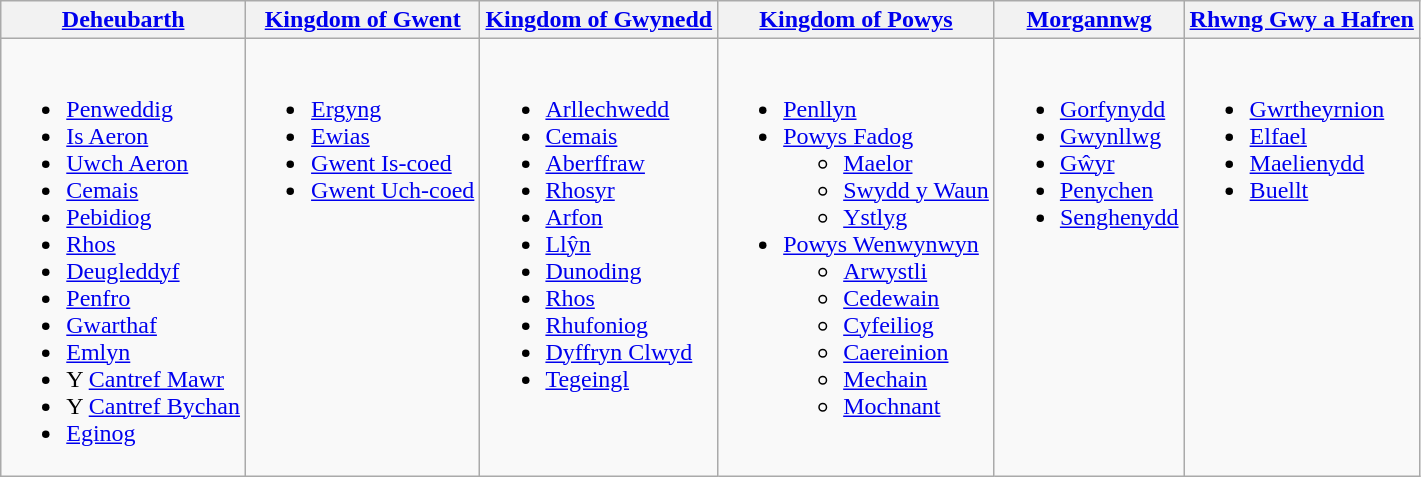<table class="wikitable">
<tr>
<th><a href='#'>Deheubarth</a></th>
<th><a href='#'>Kingdom of Gwent</a></th>
<th><a href='#'>Kingdom of Gwynedd</a></th>
<th><a href='#'>Kingdom of Powys</a></th>
<th><a href='#'>Morgannwg</a></th>
<th><a href='#'>Rhwng Gwy a Hafren</a></th>
</tr>
<tr>
<td><br><ul><li><a href='#'>Penweddig</a></li><li><a href='#'>Is Aeron</a></li><li><a href='#'>Uwch Aeron</a></li><li><a href='#'>Cemais</a></li><li><a href='#'>Pebidiog</a></li><li><a href='#'>Rhos</a></li><li><a href='#'>Deugleddyf</a></li><li><a href='#'>Penfro</a></li><li><a href='#'>Gwarthaf</a></li><li><a href='#'>Emlyn</a></li><li>Y <a href='#'>Cantref Mawr</a></li><li>Y <a href='#'>Cantref Bychan</a></li><li><a href='#'>Eginog</a></li></ul></td>
<td valign="top"><br><ul><li><a href='#'>Ergyng</a></li><li><a href='#'>Ewias</a></li><li><a href='#'>Gwent Is-coed</a></li><li><a href='#'>Gwent Uch-coed</a></li></ul></td>
<td valign="top"><br><ul><li><a href='#'>Arllechwedd</a></li><li><a href='#'>Cemais</a></li><li><a href='#'>Aberffraw</a></li><li><a href='#'>Rhosyr</a></li><li><a href='#'>Arfon</a></li><li><a href='#'>Llŷn</a></li><li><a href='#'>Dunoding</a></li><li><a href='#'>Rhos</a></li><li><a href='#'>Rhufoniog</a></li><li><a href='#'>Dyffryn Clwyd</a></li><li><a href='#'>Tegeingl</a></li></ul></td>
<td valign="top"><br><ul><li><a href='#'>Penllyn</a></li><li><a href='#'>Powys Fadog</a><ul><li><a href='#'>Maelor</a></li><li><a href='#'>Swydd y Waun</a></li><li><a href='#'>Ystlyg</a></li></ul></li><li><a href='#'>Powys Wenwynwyn</a><ul><li><a href='#'>Arwystli</a></li><li><a href='#'>Cedewain</a></li><li><a href='#'>Cyfeiliog</a></li><li><a href='#'>Caereinion</a></li><li><a href='#'>Mechain</a></li><li><a href='#'>Mochnant</a></li></ul></li></ul></td>
<td valign="top"><br><ul><li><a href='#'>Gorfynydd</a></li><li><a href='#'>Gwynllwg</a></li><li><a href='#'>Gŵyr</a></li><li><a href='#'>Penychen</a></li><li><a href='#'>Senghenydd</a></li></ul></td>
<td valign="top"><br><ul><li><a href='#'>Gwrtheyrnion</a></li><li><a href='#'>Elfael</a></li><li><a href='#'>Maelienydd</a></li><li><a href='#'>Buellt</a></li></ul></td>
</tr>
</table>
